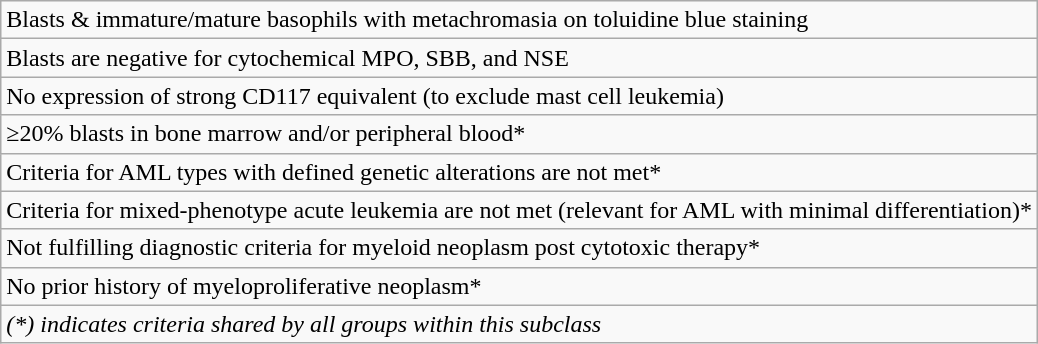<table class="wikitable sortable">
<tr>
<td colspan="1" rowspan="1">Blasts & immature/mature basophils with metachromasia on toluidine blue staining</td>
</tr>
<tr>
<td colspan="1" rowspan="1">Blasts are negative for cytochemical MPO, SBB, and NSE</td>
</tr>
<tr>
<td colspan="1" rowspan="1">No expression of strong CD117 equivalent (to exclude mast cell leukemia)</td>
</tr>
<tr>
<td>≥20% blasts in bone marrow and/or peripheral blood*</td>
</tr>
<tr>
<td>Criteria for AML types with defined genetic alterations are not met*</td>
</tr>
<tr>
<td>Criteria for mixed-phenotype acute leukemia are not met (relevant for AML with minimal differentiation)*</td>
</tr>
<tr>
<td>Not fulfilling diagnostic criteria for myeloid neoplasm post cytotoxic therapy*</td>
</tr>
<tr>
<td>No prior history of myeloproliferative neoplasm*</td>
</tr>
<tr>
<td><em>(*) indicates criteria shared by all groups within this subclass</em></td>
</tr>
</table>
